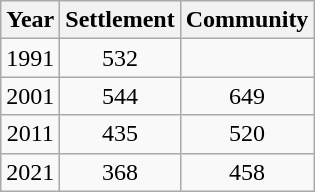<table class="wikitable" style="text-align:center">
<tr>
<th>Year</th>
<th>Settlement</th>
<th>Community</th>
</tr>
<tr>
<td>1991</td>
<td>532</td>
<td></td>
</tr>
<tr>
<td>2001</td>
<td>544</td>
<td>649</td>
</tr>
<tr>
<td>2011</td>
<td>435</td>
<td>520</td>
</tr>
<tr>
<td>2021</td>
<td>368</td>
<td>458</td>
</tr>
</table>
